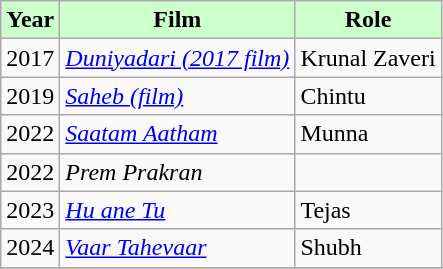<table class="wikitable sortable">
<tr>
<th style="background:#cfc; text-align:center;">Year</th>
<th style="background:#cfc; text-align:center;">Film</th>
<th style="background:#cfc; text-align:center;">Role</th>
</tr>
<tr>
<td>2017</td>
<td><em><a href='#'>Duniyadari (2017 film)</a></em></td>
<td>Krunal Zaveri</td>
</tr>
<tr>
<td>2019</td>
<td><em><a href='#'>Saheb (film)</a></em></td>
<td>Chintu</td>
</tr>
<tr>
<td>2022</td>
<td><em><a href='#'>Saatam Aatham</a></em></td>
<td>Munna</td>
</tr>
<tr>
<td>2022</td>
<td><em>Prem Prakran</em></td>
<td></td>
</tr>
<tr>
<td>2023</td>
<td><em><a href='#'>Hu ane Tu</a></em></td>
<td>Tejas</td>
</tr>
<tr>
<td>2024</td>
<td><em><a href='#'>Vaar Tahevaar</a></em></td>
<td>Shubh</td>
</tr>
<tr>
</tr>
</table>
